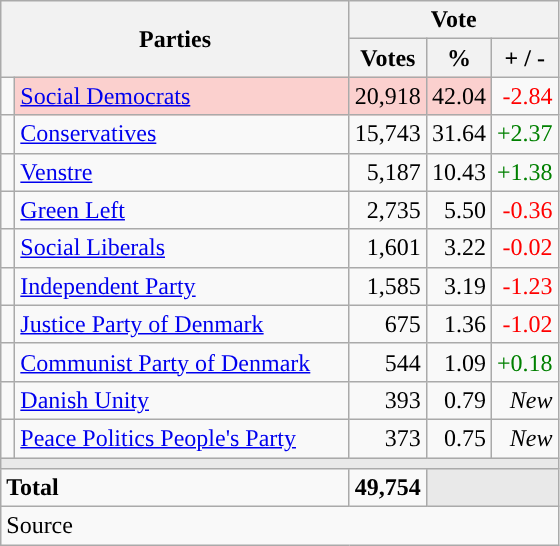<table class="wikitable" style="text-align:right;">
<tr>
<th style="text-align:centre;" rowspan="2" colspan="2" width="225">Parties</th>
<th colspan="3">Vote</th>
</tr>
<tr>
<th width="15">Votes</th>
<th width="15">%</th>
<th width="15">+ / -</th>
</tr>
<tr>
<td width="2" style="color:inherit;background:"></td>
<td bgcolor=#fbd0ce  align="left"><a href='#'>Social Democrats</a></td>
<td bgcolor=#fbd0ce>20,918</td>
<td bgcolor=#fbd0ce>42.04</td>
<td style=color:red;>-2.84</td>
</tr>
<tr>
<td width="2" style="color:inherit;background:"></td>
<td align="left"><a href='#'>Conservatives</a></td>
<td>15,743</td>
<td>31.64</td>
<td style=color:green;>+2.37</td>
</tr>
<tr>
<td width="2" style="color:inherit;background:"></td>
<td align="left"><a href='#'>Venstre</a></td>
<td>5,187</td>
<td>10.43</td>
<td style=color:green;>+1.38</td>
</tr>
<tr>
<td width="2" style="color:inherit;background:"></td>
<td align="left"><a href='#'>Green Left</a></td>
<td>2,735</td>
<td>5.50</td>
<td style=color:red;>-0.36</td>
</tr>
<tr>
<td width="2" style="color:inherit;background:"></td>
<td align="left"><a href='#'>Social Liberals</a></td>
<td>1,601</td>
<td>3.22</td>
<td style=color:red;>-0.02</td>
</tr>
<tr>
<td width="2" style="color:inherit;background:"></td>
<td align="left"><a href='#'>Independent Party</a></td>
<td>1,585</td>
<td>3.19</td>
<td style=color:red;>-1.23</td>
</tr>
<tr>
<td width="2" style="color:inherit;background:"></td>
<td align="left"><a href='#'>Justice Party of Denmark</a></td>
<td>675</td>
<td>1.36</td>
<td style=color:red;>-1.02</td>
</tr>
<tr>
<td width="2" style="color:inherit;background:"></td>
<td align="left"><a href='#'>Communist Party of Denmark</a></td>
<td>544</td>
<td>1.09</td>
<td style=color:green;>+0.18</td>
</tr>
<tr>
<td width="2" style="color:inherit;background:"></td>
<td align="left"><a href='#'>Danish Unity</a></td>
<td>393</td>
<td>0.79</td>
<td><em>New</em></td>
</tr>
<tr>
<td width="2" style="color:inherit;background:"></td>
<td align="left"><a href='#'>Peace Politics People's Party</a></td>
<td>373</td>
<td>0.75</td>
<td><em>New</em></td>
</tr>
<tr>
<td colspan="7" bgcolor="#E9E9E9"></td>
</tr>
<tr>
<td align="left" colspan="2"><strong>Total</strong></td>
<td><strong>49,754</strong></td>
<td bgcolor="#E9E9E9" colspan="2"></td>
</tr>
<tr>
<td align="left" colspan="6">Source</td>
</tr>
</table>
